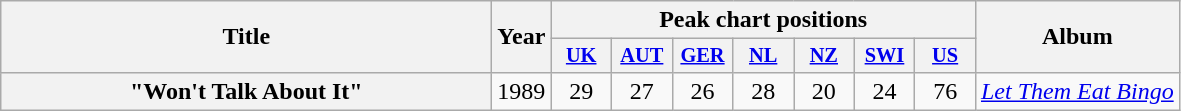<table class="wikitable plainrowheaders" style="text-align:center">
<tr>
<th rowspan="2" style="width:20em;">Title</th>
<th rowspan="2">Year</th>
<th colspan="7">Peak chart positions</th>
<th rowspan="2">Album</th>
</tr>
<tr>
<th scope="col" style="width:2.5em;font-size:85%"><a href='#'>UK</a><br></th>
<th scope="col" style="width:2.5em;font-size:85%"><a href='#'>AUT</a><br></th>
<th scope="col" style="width:2.5em;font-size:85%"><a href='#'>GER</a><br></th>
<th scope="col" style="width:2.5em;font-size:85%"><a href='#'>NL</a><br></th>
<th scope="col" style="width:2.5em;font-size:85%"><a href='#'>NZ</a><br></th>
<th scope="col" style="width:2.5em;font-size:85%"><a href='#'>SWI</a><br></th>
<th scope="col" style="width:2.5em;font-size:85%"><a href='#'>US</a><br></th>
</tr>
<tr>
<th scope="row">"Won't Talk About It"<br></th>
<td>1989</td>
<td>29</td>
<td>27</td>
<td>26</td>
<td>28</td>
<td>20</td>
<td>24</td>
<td>76</td>
<td><em><a href='#'>Let Them Eat Bingo</a></em></td>
</tr>
</table>
